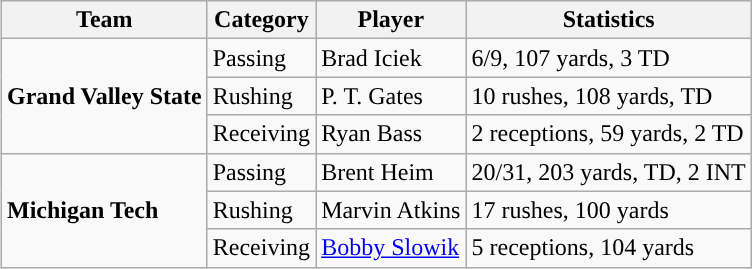<table class="wikitable" style="float: right;">
<tr>
<th>Team</th>
<th>Category</th>
<th>Player</th>
<th>Statistics</th>
</tr>
<tr>
<td rowspan=3><strong>Grand Valley State</strong></td>
<td>Passing</td>
<td>Brad Iciek</td>
<td>6/9, 107 yards, 3 TD</td>
</tr>
<tr>
<td>Rushing</td>
<td>P. T. Gates</td>
<td>10 rushes, 108 yards, TD</td>
</tr>
<tr>
<td>Receiving</td>
<td>Ryan Bass</td>
<td>2 receptions, 59 yards, 2 TD</td>
</tr>
<tr>
<td rowspan=3><strong>Michigan Tech</strong></td>
<td>Passing</td>
<td>Brent Heim</td>
<td>20/31, 203 yards, TD, 2 INT</td>
</tr>
<tr>
<td>Rushing</td>
<td>Marvin Atkins</td>
<td>17 rushes, 100 yards</td>
</tr>
<tr>
<td>Receiving</td>
<td><a href='#'>Bobby Slowik</a></td>
<td>5 receptions, 104 yards</td>
</tr>
</table>
